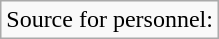<table class="wikitable">
<tr>
<td>Source for personnel:</td>
</tr>
</table>
